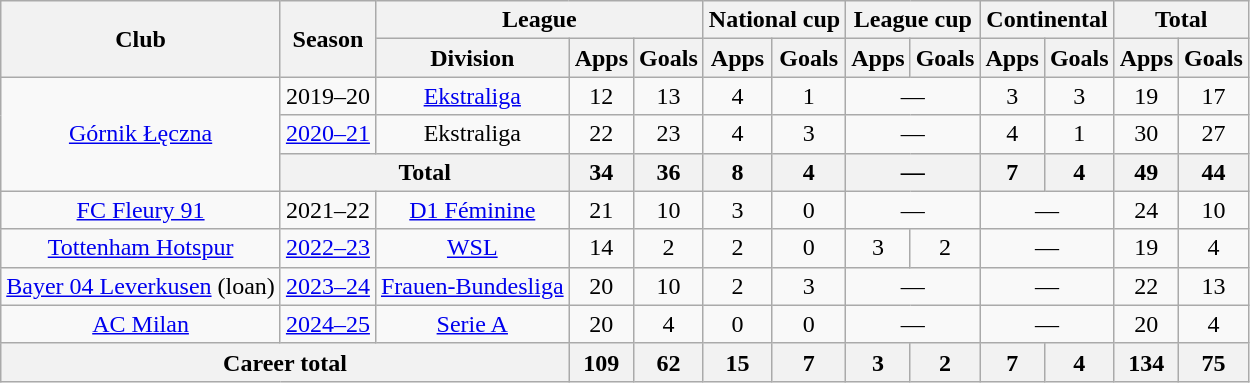<table class="wikitable" style="text-align:center">
<tr>
<th rowspan="2">Club</th>
<th rowspan="2">Season</th>
<th colspan="3">League</th>
<th colspan="2">National cup</th>
<th colspan="2">League cup</th>
<th colspan="2">Continental</th>
<th colspan="2">Total</th>
</tr>
<tr>
<th>Division</th>
<th>Apps</th>
<th>Goals</th>
<th>Apps</th>
<th>Goals</th>
<th>Apps</th>
<th>Goals</th>
<th>Apps</th>
<th>Goals</th>
<th>Apps</th>
<th>Goals</th>
</tr>
<tr>
<td rowspan="3"><a href='#'>Górnik Łęczna</a></td>
<td>2019–20</td>
<td><a href='#'>Ekstraliga</a></td>
<td>12</td>
<td>13</td>
<td>4</td>
<td>1</td>
<td colspan="2">—</td>
<td>3</td>
<td>3</td>
<td>19</td>
<td>17</td>
</tr>
<tr>
<td><a href='#'>2020–21</a></td>
<td>Ekstraliga</td>
<td>22</td>
<td>23</td>
<td>4</td>
<td>3</td>
<td colspan="2">—</td>
<td>4</td>
<td>1</td>
<td>30</td>
<td>27</td>
</tr>
<tr>
<th colspan="2">Total</th>
<th>34</th>
<th>36</th>
<th>8</th>
<th>4</th>
<th colspan="2">—</th>
<th>7</th>
<th>4</th>
<th>49</th>
<th>44</th>
</tr>
<tr>
<td><a href='#'>FC Fleury 91</a></td>
<td>2021–22</td>
<td><a href='#'>D1 Féminine</a></td>
<td>21</td>
<td>10</td>
<td>3</td>
<td>0</td>
<td colspan="2">—</td>
<td colspan="2">—</td>
<td>24</td>
<td>10</td>
</tr>
<tr>
<td><a href='#'>Tottenham Hotspur</a></td>
<td><a href='#'>2022–23</a></td>
<td><a href='#'>WSL</a></td>
<td>14</td>
<td>2</td>
<td>2</td>
<td>0</td>
<td>3</td>
<td>2</td>
<td colspan="2">—</td>
<td>19</td>
<td>4</td>
</tr>
<tr>
<td><a href='#'>Bayer 04 Leverkusen</a> (loan)</td>
<td><a href='#'>2023–24</a></td>
<td><a href='#'>Frauen-Bundesliga</a></td>
<td>20</td>
<td>10</td>
<td>2</td>
<td>3</td>
<td colspan="2">—</td>
<td colspan="2">—</td>
<td>22</td>
<td>13</td>
</tr>
<tr>
<td><a href='#'>AC Milan</a></td>
<td><a href='#'>2024–25</a></td>
<td><a href='#'>Serie A</a></td>
<td>20</td>
<td>4</td>
<td>0</td>
<td>0</td>
<td colspan="2">—</td>
<td colspan="2">—</td>
<td>20</td>
<td>4</td>
</tr>
<tr>
<th colspan="3">Career total</th>
<th>109</th>
<th>62</th>
<th>15</th>
<th>7</th>
<th>3</th>
<th>2</th>
<th>7</th>
<th>4</th>
<th>134</th>
<th>75</th>
</tr>
</table>
